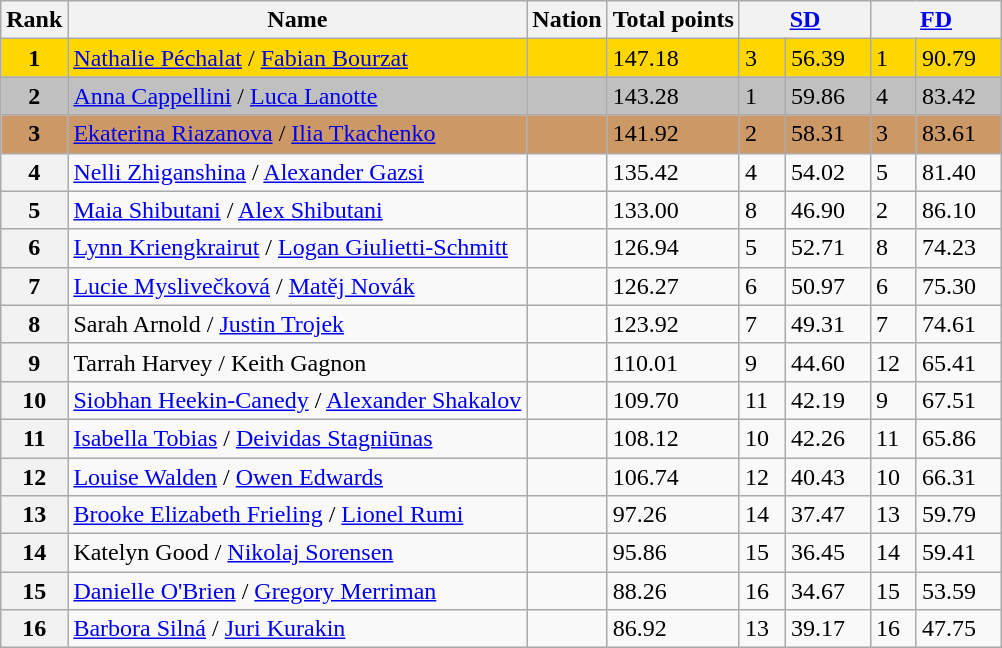<table class="wikitable">
<tr>
<th>Rank</th>
<th>Name</th>
<th>Nation</th>
<th>Total points</th>
<th colspan="2" width="80px" align="center"><a href='#'>SD</a></th>
<th colspan="2" width="80px" align="center"><a href='#'>FD</a></th>
</tr>
<tr bgcolor="gold">
<td align="center"><strong>1</strong></td>
<td><a href='#'>Nathalie Péchalat</a> / <a href='#'>Fabian Bourzat</a></td>
<td></td>
<td>147.18</td>
<td>3</td>
<td>56.39</td>
<td>1</td>
<td>90.79</td>
</tr>
<tr bgcolor="silver">
<td align="center"><strong>2</strong></td>
<td><a href='#'>Anna Cappellini</a> / <a href='#'>Luca Lanotte</a></td>
<td></td>
<td>143.28</td>
<td>1</td>
<td>59.86</td>
<td>4</td>
<td>83.42</td>
</tr>
<tr bgcolor="cc9966">
<td align="center"><strong>3</strong></td>
<td><a href='#'>Ekaterina Riazanova</a> / <a href='#'>Ilia Tkachenko</a></td>
<td></td>
<td>141.92</td>
<td>2</td>
<td>58.31</td>
<td>3</td>
<td>83.61</td>
</tr>
<tr>
<th>4</th>
<td><a href='#'>Nelli Zhiganshina</a> / <a href='#'>Alexander Gazsi</a></td>
<td></td>
<td>135.42</td>
<td>4</td>
<td>54.02</td>
<td>5</td>
<td>81.40</td>
</tr>
<tr>
<th>5</th>
<td><a href='#'>Maia Shibutani</a> / <a href='#'>Alex Shibutani</a></td>
<td></td>
<td>133.00</td>
<td>8</td>
<td>46.90</td>
<td>2</td>
<td>86.10</td>
</tr>
<tr>
<th>6</th>
<td><a href='#'>Lynn Kriengkrairut</a> / <a href='#'>Logan Giulietti-Schmitt</a></td>
<td></td>
<td>126.94</td>
<td>5</td>
<td>52.71</td>
<td>8</td>
<td>74.23</td>
</tr>
<tr>
<th>7</th>
<td><a href='#'>Lucie Myslivečková</a> / <a href='#'>Matěj Novák</a></td>
<td></td>
<td>126.27</td>
<td>6</td>
<td>50.97</td>
<td>6</td>
<td>75.30</td>
</tr>
<tr>
<th>8</th>
<td>Sarah Arnold / <a href='#'>Justin Trojek</a></td>
<td></td>
<td>123.92</td>
<td>7</td>
<td>49.31</td>
<td>7</td>
<td>74.61</td>
</tr>
<tr>
<th>9</th>
<td>Tarrah Harvey / Keith Gagnon</td>
<td></td>
<td>110.01</td>
<td>9</td>
<td>44.60</td>
<td>12</td>
<td>65.41</td>
</tr>
<tr>
<th>10</th>
<td><a href='#'>Siobhan Heekin-Canedy</a> / <a href='#'>Alexander Shakalov</a></td>
<td></td>
<td>109.70</td>
<td>11</td>
<td>42.19</td>
<td>9</td>
<td>67.51</td>
</tr>
<tr>
<th>11</th>
<td><a href='#'>Isabella Tobias</a> / <a href='#'>Deividas Stagniūnas</a></td>
<td></td>
<td>108.12</td>
<td>10</td>
<td>42.26</td>
<td>11</td>
<td>65.86</td>
</tr>
<tr>
<th>12</th>
<td><a href='#'>Louise Walden</a> / <a href='#'>Owen Edwards</a></td>
<td></td>
<td>106.74</td>
<td>12</td>
<td>40.43</td>
<td>10</td>
<td>66.31</td>
</tr>
<tr>
<th>13</th>
<td><a href='#'>Brooke Elizabeth Frieling</a> / <a href='#'>Lionel Rumi</a></td>
<td></td>
<td>97.26</td>
<td>14</td>
<td>37.47</td>
<td>13</td>
<td>59.79</td>
</tr>
<tr>
<th>14</th>
<td>Katelyn Good / <a href='#'>Nikolaj Sorensen</a></td>
<td></td>
<td>95.86</td>
<td>15</td>
<td>36.45</td>
<td>14</td>
<td>59.41</td>
</tr>
<tr>
<th>15</th>
<td><a href='#'>Danielle O'Brien</a> / <a href='#'>Gregory Merriman</a></td>
<td></td>
<td>88.26</td>
<td>16</td>
<td>34.67</td>
<td>15</td>
<td>53.59</td>
</tr>
<tr>
<th>16</th>
<td><a href='#'>Barbora Silná</a> / <a href='#'>Juri Kurakin</a></td>
<td></td>
<td>86.92</td>
<td>13</td>
<td>39.17</td>
<td>16</td>
<td>47.75</td>
</tr>
</table>
